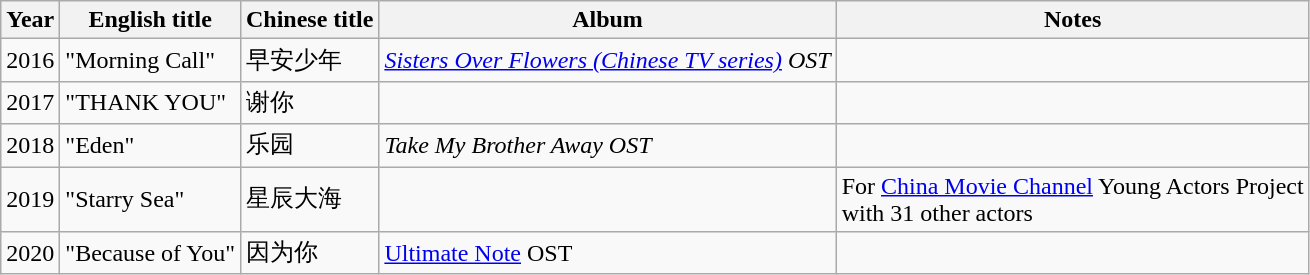<table class="wikitable sortable">
<tr>
<th>Year</th>
<th>English title</th>
<th>Chinese title</th>
<th>Album</th>
<th class="unsortable">Notes</th>
</tr>
<tr>
<td>2016</td>
<td>"Morning Call"</td>
<td>早安少年</td>
<td><em><a href='#'>Sisters Over Flowers (Chinese TV series)</a> OST</em></td>
<td></td>
</tr>
<tr>
<td>2017</td>
<td>"THANK YOU"</td>
<td>谢你</td>
<td></td>
<td></td>
</tr>
<tr>
<td>2018</td>
<td>"Eden"</td>
<td>乐园</td>
<td><em>Take My Brother Away OST</em></td>
<td></td>
</tr>
<tr>
<td>2019</td>
<td>"Starry Sea"</td>
<td>星辰大海</td>
<td></td>
<td>For <a href='#'>China Movie Channel</a> Young Actors Project<br>with 31 other actors</td>
</tr>
<tr>
<td>2020</td>
<td>"Because of You"</td>
<td>因为你</td>
<td><a href='#'>Ultimate Note</a> OST</td>
<td></td>
</tr>
</table>
